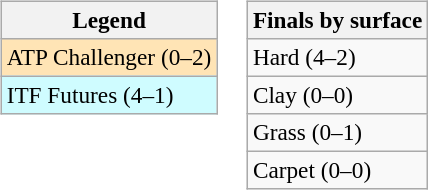<table>
<tr valign=top>
<td><br><table class=wikitable style=font-size:97%>
<tr>
<th>Legend</th>
</tr>
<tr bgcolor=moccasin>
<td>ATP Challenger (0–2)</td>
</tr>
<tr bgcolor=cffcff>
<td>ITF Futures (4–1)</td>
</tr>
</table>
</td>
<td><br><table class=wikitable style=font-size:97%>
<tr>
<th>Finals by surface</th>
</tr>
<tr>
<td>Hard (4–2)</td>
</tr>
<tr>
<td>Clay (0–0)</td>
</tr>
<tr>
<td>Grass (0–1)</td>
</tr>
<tr>
<td>Carpet (0–0)</td>
</tr>
</table>
</td>
</tr>
</table>
